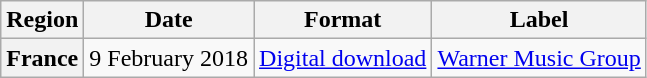<table class="wikitable sortable plainrowheaders" style="text-align:center;">
<tr>
<th>Region</th>
<th>Date</th>
<th>Format</th>
<th>Label</th>
</tr>
<tr>
<th scope="row">France</th>
<td>9 February 2018</td>
<td><a href='#'>Digital download</a></td>
<td><a href='#'>Warner Music Group</a></td>
</tr>
</table>
